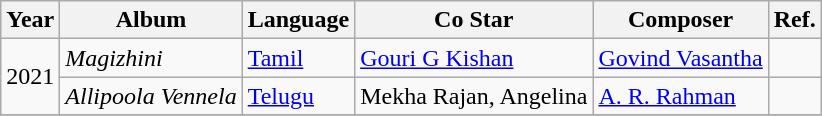<table class="wikitable">
<tr>
<th>Year</th>
<th>Album</th>
<th>Language</th>
<th>Co Star</th>
<th>Composer</th>
<th>Ref.</th>
</tr>
<tr>
<td rowspan="2">2021</td>
<td><em>Magizhini</em></td>
<td><a href='#'>Tamil</a></td>
<td><a href='#'>Gouri G Kishan</a></td>
<td><a href='#'>Govind Vasantha</a></td>
<td></td>
</tr>
<tr>
<td><em>Allipoola Vennela</em></td>
<td><a href='#'>Telugu</a></td>
<td>Mekha Rajan,  Angelina</td>
<td><a href='#'>A. R. Rahman</a></td>
<td></td>
</tr>
<tr>
</tr>
</table>
